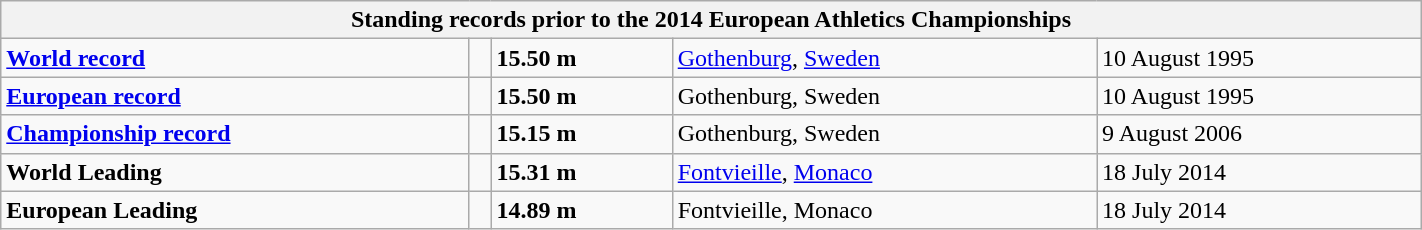<table class="wikitable" width=75%>
<tr>
<th colspan="5">Standing records prior to the 2014 European Athletics Championships</th>
</tr>
<tr>
<td><strong><a href='#'>World record</a></strong></td>
<td></td>
<td><strong>15.50 m</strong></td>
<td><a href='#'>Gothenburg</a>, <a href='#'>Sweden</a></td>
<td>10 August 1995</td>
</tr>
<tr>
<td><strong><a href='#'>European record</a></strong></td>
<td></td>
<td><strong>15.50 m</strong></td>
<td>Gothenburg, Sweden</td>
<td>10 August 1995</td>
</tr>
<tr>
<td><strong><a href='#'>Championship record</a></strong></td>
<td></td>
<td><strong>15.15 m</strong></td>
<td>Gothenburg, Sweden</td>
<td>9 August 2006</td>
</tr>
<tr>
<td><strong>World Leading</strong></td>
<td></td>
<td><strong>15.31 m</strong></td>
<td><a href='#'>Fontvieille</a>, <a href='#'>Monaco</a></td>
<td>18 July 2014</td>
</tr>
<tr>
<td><strong>European Leading</strong></td>
<td></td>
<td><strong>14.89 m</strong></td>
<td>Fontvieille, Monaco</td>
<td>18 July 2014</td>
</tr>
</table>
